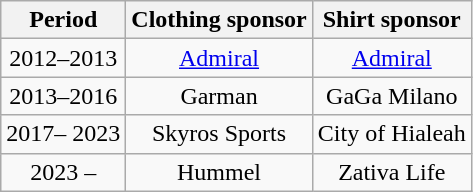<table class="wikitable" style="text-align: center">
<tr>
<th>Period</th>
<th>Clothing sponsor</th>
<th>Shirt sponsor</th>
</tr>
<tr>
<td>2012–2013</td>
<td><a href='#'>Admiral</a></td>
<td><a href='#'>Admiral</a></td>
</tr>
<tr>
<td>2013–2016</td>
<td>Garman</td>
<td>GaGa Milano</td>
</tr>
<tr>
<td>2017– 2023</td>
<td>Skyros Sports</td>
<td>City of Hialeah</td>
</tr>
<tr>
<td>2023 –</td>
<td>Hummel</td>
<td>Zativa Life</td>
</tr>
</table>
